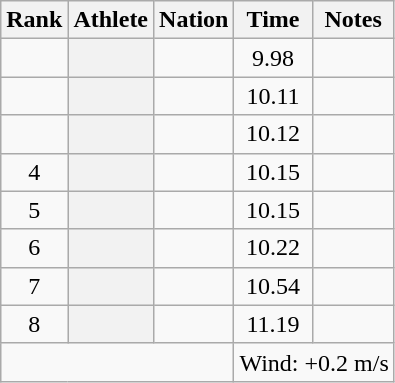<table class="wikitable plainrowheaders sortable" style="text-align:center;">
<tr>
<th scope=col>Rank</th>
<th scope=col>Athlete</th>
<th scope=col>Nation</th>
<th scope=col>Time</th>
<th scope=col>Notes</th>
</tr>
<tr>
<td></td>
<th scope=row style=text-align:left;></th>
<td align=left></td>
<td>9.98</td>
<td></td>
</tr>
<tr>
<td></td>
<th scope=row style=text-align:left;></th>
<td align=left></td>
<td>10.11</td>
<td></td>
</tr>
<tr>
<td></td>
<th scope=row style=text-align:left;></th>
<td align=left></td>
<td>10.12</td>
<td></td>
</tr>
<tr>
<td>4</td>
<th scope=row style=text-align:left;></th>
<td align=left></td>
<td>10.15</td>
<td></td>
</tr>
<tr>
<td>5</td>
<th scope=row style=text-align:left;></th>
<td align=left></td>
<td>10.15</td>
<td></td>
</tr>
<tr>
<td>6</td>
<th scope=row style=text-align:left;></th>
<td align=left></td>
<td>10.22</td>
<td></td>
</tr>
<tr>
<td>7</td>
<th scope=row style=text-align:left;></th>
<td align=left></td>
<td>10.54</td>
<td></td>
</tr>
<tr>
<td>8</td>
<th scope=row style=text-align:left;></th>
<td align=left></td>
<td>11.19</td>
<td></td>
</tr>
<tr class=sortbottom>
<td colspan=3></td>
<td colspan=2 style=text-align:left;>Wind: +0.2 m/s</td>
</tr>
</table>
